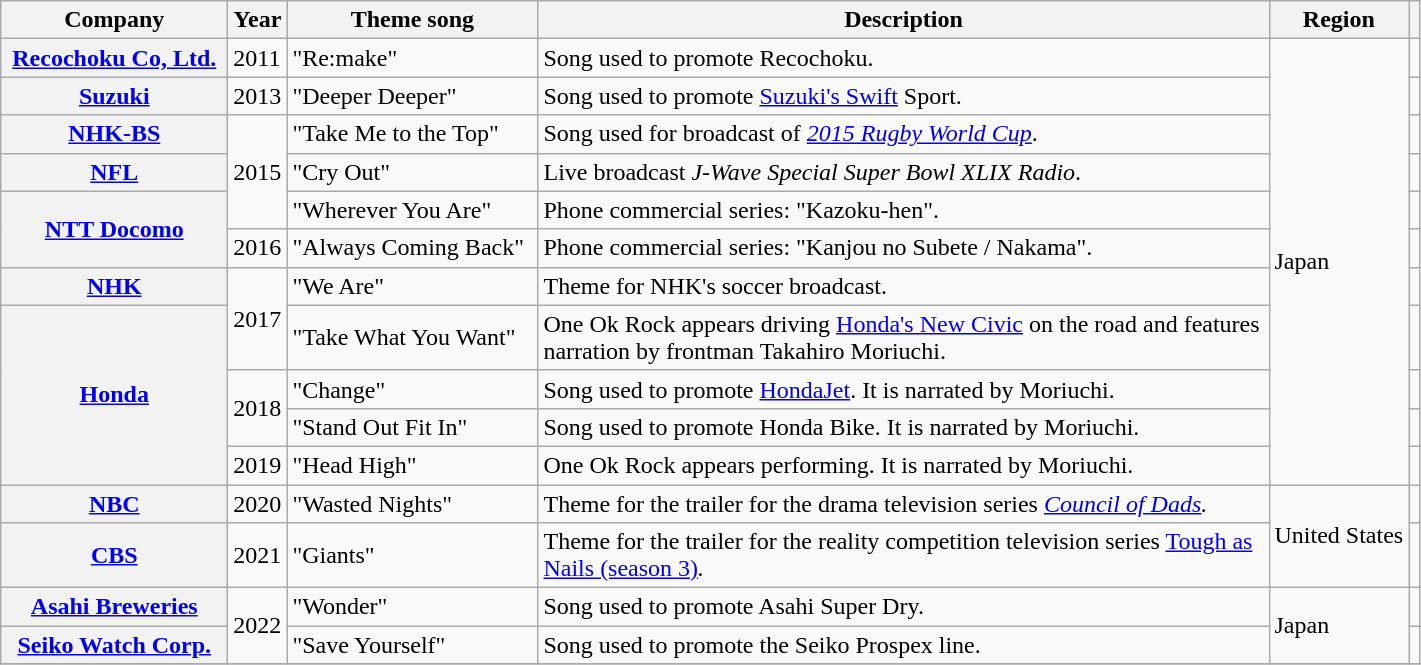<table class="wikitable plainrowheaders sortable" border="1">
<tr>
<th scope="col" style="width:9em;">Company</th>
<th>Year</th>
<th scope="col" style="width:10em;">Theme song</th>
<th scope="col" style="width:30em;">Description</th>
<th>Region</th>
<th></th>
</tr>
<tr>
<th scope="row"><a href='#'>Recochoku Co, Ltd.</a></th>
<td rowspan="1">2011</td>
<td>"Re:make"</td>
<td>Song used to promote Recochoku.</td>
<td rowspan="11">Japan</td>
<td></td>
</tr>
<tr>
<th scope="row"><a href='#'>Suzuki</a></th>
<td rowspan="1">2013</td>
<td scope="row">"Deeper Deeper"</td>
<td>Song used to promote <a href='#'>Suzuki's Swift</a> Sport.</td>
<td></td>
</tr>
<tr>
<th scope="row"><a href='#'>NHK-BS</a></th>
<td rowspan="3">2015</td>
<td>"Take Me to the Top"</td>
<td>Song used for broadcast of <em><a href='#'>2015 Rugby World Cup</a></em>.</td>
<td></td>
</tr>
<tr>
<th scope="row"><a href='#'>NFL</a></th>
<td>"Cry Out"</td>
<td>Live broadcast <em>J-Wave Special Super Bowl XLIX Radio</em>.</td>
<td></td>
</tr>
<tr>
<th scope="row" rowspan="2"><a href='#'>NTT Docomo</a></th>
<td>"Wherever You Are"</td>
<td>Phone commercial series: "Kazoku-hen".</td>
<td></td>
</tr>
<tr>
<td rowspan="1">2016</td>
<td>"Always Coming Back"</td>
<td>Phone commercial series: "Kanjou no Subete / Nakama".</td>
<td></td>
</tr>
<tr>
<th scope="row"><a href='#'>NHK</a></th>
<td rowspan="2">2017</td>
<td>"We Are"</td>
<td>Theme for NHK's soccer broadcast.</td>
<td></td>
</tr>
<tr>
<th scope="row" rowspan="4"><a href='#'>Honda</a></th>
<td>"Take What You Want"</td>
<td>One Ok Rock appears driving <a href='#'>Honda's New Civic</a> on the road and features narration by frontman Takahiro Moriuchi.</td>
<td></td>
</tr>
<tr>
<td rowspan="2">2018</td>
<td>"Change"</td>
<td>Song used to promote <a href='#'>HondaJet</a>. It is narrated by Moriuchi.</td>
<td></td>
</tr>
<tr>
<td>"Stand Out Fit In"</td>
<td>Song used to promote Honda Bike. It is narrated by Moriuchi.</td>
<td></td>
</tr>
<tr>
<td rowspan="1">2019</td>
<td>"Head High"</td>
<td>One Ok Rock appears performing. It is narrated by Moriuchi.</td>
<td></td>
</tr>
<tr>
<th scope="row"><a href='#'>NBC</a></th>
<td>2020</td>
<td>"Wasted Nights"</td>
<td>Theme for the trailer for the drama television series <em><a href='#'>Council of Dads</a>.</td>
<td rowspan="2">United States</td>
<td></td>
</tr>
<tr>
<th scope="row"><a href='#'>CBS</a></th>
<td>2021</td>
<td>"Giants"</td>
<td>Theme for the trailer for the reality competition television series </em><a href='#'>Tough as Nails (season 3)</a><em>.</td>
<td></td>
</tr>
<tr>
<th scope="row"><a href='#'>Asahi Breweries</a></th>
<td rowspan="2">2022</td>
<td>"Wonder"</td>
<td>Song used to promote Asahi Super Dry.</td>
<td rowspan="2">Japan</td>
<td></td>
</tr>
<tr>
<th scope="row"><a href='#'>Seiko Watch Corp.</a></th>
<td>"Save Yourself"</td>
<td>Song used to promote the Seiko Prospex line.</td>
<td></td>
</tr>
<tr>
</tr>
</table>
